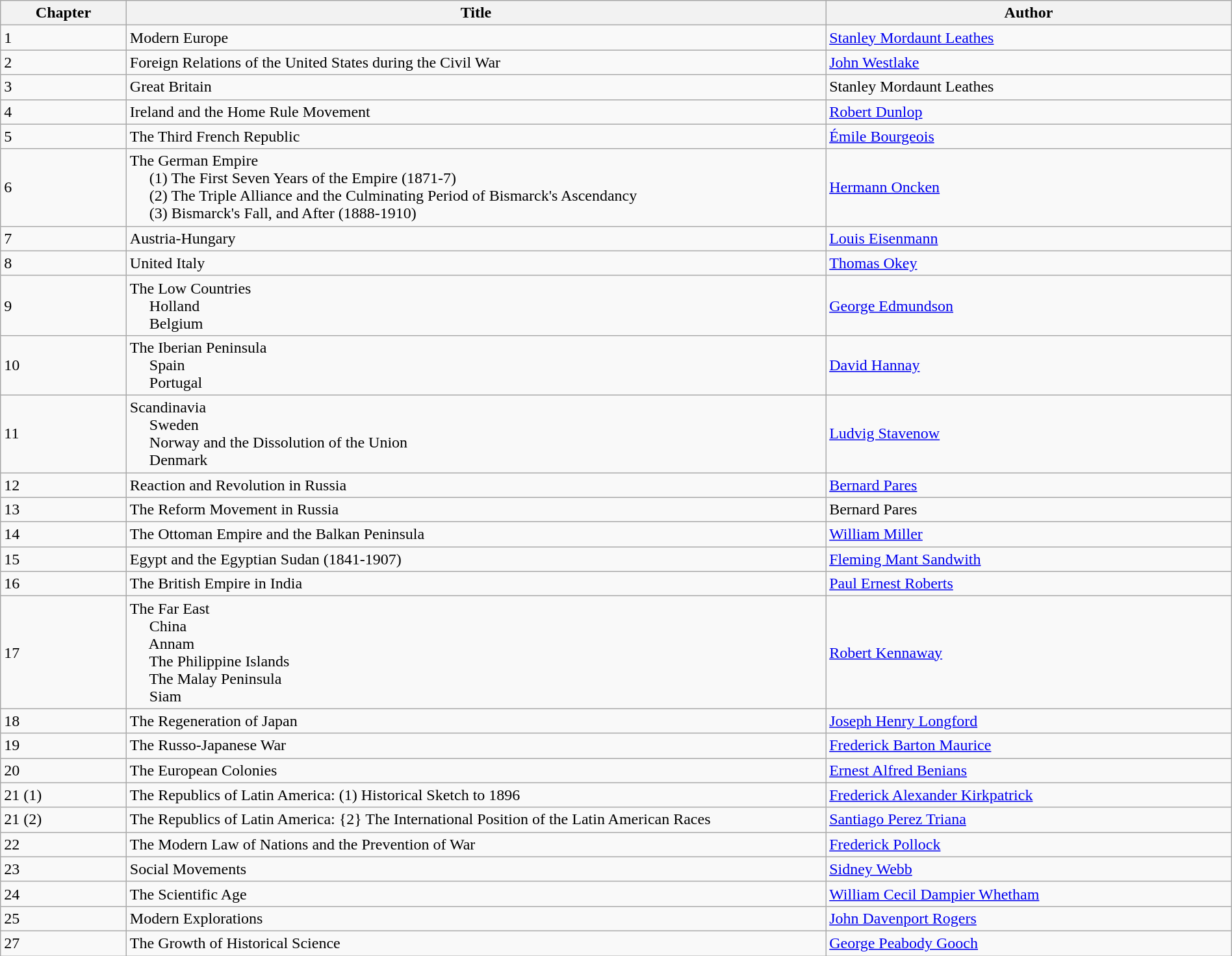<table class=wikitable width=100%>
<tr>
<th width=10>Chapter</th>
<th width=350>Title</th>
<th width=200>Author</th>
</tr>
<tr>
<td>1</td>
<td>Modern Europe</td>
<td><a href='#'>Stanley Mordaunt Leathes</a></td>
</tr>
<tr>
<td>2</td>
<td>Foreign Relations of the United States during the Civil War</td>
<td><a href='#'>John Westlake</a></td>
</tr>
<tr>
<td>3</td>
<td>Great Britain</td>
<td>Stanley Mordaunt Leathes</td>
</tr>
<tr>
<td>4</td>
<td>Ireland and the Home Rule Movement</td>
<td><a href='#'>Robert Dunlop</a></td>
</tr>
<tr>
<td>5</td>
<td>The Third French Republic</td>
<td><a href='#'>Émile Bourgeois</a></td>
</tr>
<tr>
<td>6</td>
<td>The German Empire<br>     (1) The First Seven Years of the Empire (1871-7)<br>     (2) The Triple Alliance and the Culminating Period of Bismarck's Ascendancy<br>     (3) Bismarck's Fall, and After (1888-1910)</td>
<td><a href='#'>Hermann Oncken</a></td>
</tr>
<tr>
<td>7</td>
<td>Austria-Hungary</td>
<td><a href='#'>Louis Eisenmann</a></td>
</tr>
<tr>
<td>8</td>
<td>United Italy</td>
<td><a href='#'>Thomas Okey</a></td>
</tr>
<tr>
<td>9</td>
<td>The Low Countries<br>     Holland<br>     Belgium</td>
<td><a href='#'>George Edmundson</a></td>
</tr>
<tr>
<td>10</td>
<td>The Iberian Peninsula<br>     Spain<br>     Portugal</td>
<td><a href='#'>David Hannay</a></td>
</tr>
<tr>
<td>11</td>
<td>Scandinavia<br>     Sweden<br>     Norway and the Dissolution of the Union<br>     Denmark</td>
<td><a href='#'>Ludvig Stavenow</a></td>
</tr>
<tr>
<td>12</td>
<td>Reaction and Revolution in Russia</td>
<td><a href='#'>Bernard Pares</a></td>
</tr>
<tr>
<td>13</td>
<td>The Reform Movement in Russia</td>
<td>Bernard Pares</td>
</tr>
<tr>
<td>14</td>
<td>The Ottoman Empire and the Balkan Peninsula</td>
<td><a href='#'>William Miller</a></td>
</tr>
<tr>
<td>15</td>
<td>Egypt and the Egyptian Sudan (1841-1907)</td>
<td><a href='#'>Fleming Mant Sandwith</a></td>
</tr>
<tr>
<td>16</td>
<td>The British Empire in India</td>
<td><a href='#'>Paul Ernest Roberts</a></td>
</tr>
<tr>
<td>17</td>
<td>The Far East<br>     China<br>     Annam<br>     The Philippine Islands<br>     The Malay Peninsula<br>     Siam</td>
<td><a href='#'>Robert Kennaway</a></td>
</tr>
<tr>
<td>18</td>
<td>The Regeneration of Japan</td>
<td><a href='#'>Joseph Henry Longford</a></td>
</tr>
<tr>
<td>19</td>
<td>The Russo-Japanese War</td>
<td><a href='#'>Frederick Barton Maurice</a></td>
</tr>
<tr>
<td>20</td>
<td>The European Colonies</td>
<td><a href='#'>Ernest Alfred Benians</a></td>
</tr>
<tr>
<td>21 (1)</td>
<td>The Republics of Latin America: (1) Historical Sketch to 1896</td>
<td><a href='#'>Frederick Alexander Kirkpatrick</a></td>
</tr>
<tr>
<td>21 (2)</td>
<td>The Republics of Latin America: {2} The International Position of the Latin American Races</td>
<td><a href='#'>Santiago Perez Triana</a></td>
</tr>
<tr>
<td>22</td>
<td>The Modern Law of Nations and the Prevention of War</td>
<td><a href='#'>Frederick Pollock</a></td>
</tr>
<tr>
<td>23</td>
<td>Social Movements</td>
<td><a href='#'>Sidney Webb</a></td>
</tr>
<tr>
<td>24</td>
<td>The Scientific Age</td>
<td><a href='#'>William Cecil Dampier Whetham</a></td>
</tr>
<tr>
<td>25</td>
<td>Modern Explorations</td>
<td><a href='#'>John Davenport Rogers</a></td>
</tr>
<tr>
<td>27</td>
<td>The Growth of Historical Science</td>
<td><a href='#'>George Peabody Gooch</a></td>
</tr>
</table>
